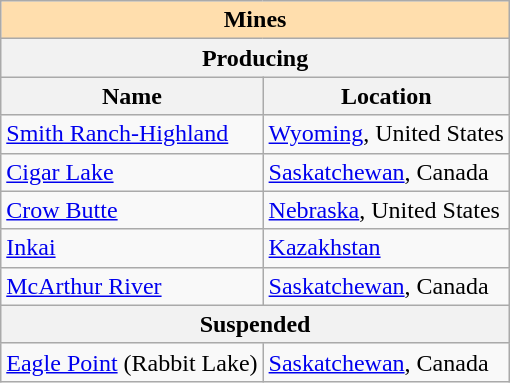<table class="wikitable" align="center">
<tr>
<th colspan="2" style="background:#ffdead;" align="center">Mines</th>
</tr>
<tr>
<th colspan="2" align="center">Producing</th>
</tr>
<tr>
<th>Name</th>
<th>Location</th>
</tr>
<tr>
<td><a href='#'>Smith Ranch-Highland</a></td>
<td><a href='#'>Wyoming</a>, United States</td>
</tr>
<tr>
<td><a href='#'>Cigar Lake</a></td>
<td><a href='#'>Saskatchewan</a>, Canada</td>
</tr>
<tr>
<td><a href='#'>Crow Butte</a></td>
<td><a href='#'>Nebraska</a>, United States</td>
</tr>
<tr>
<td><a href='#'>Inkai</a></td>
<td><a href='#'>Kazakhstan</a></td>
</tr>
<tr>
<td><a href='#'>McArthur River</a></td>
<td><a href='#'>Saskatchewan</a>, Canada</td>
</tr>
<tr>
<th colspan="2">Suspended</th>
</tr>
<tr>
<td><a href='#'>Eagle Point</a> (Rabbit Lake)</td>
<td><a href='#'>Saskatchewan</a>, Canada</td>
</tr>
</table>
